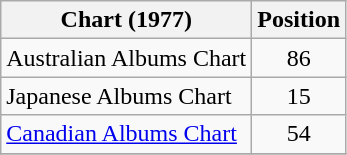<table class="wikitable sortable" style="text-align:center;">
<tr>
<th>Chart (1977)</th>
<th>Position</th>
</tr>
<tr>
<td align="left">Australian Albums Chart</td>
<td>86</td>
</tr>
<tr>
<td align="left">Japanese Albums Chart</td>
<td>15</td>
</tr>
<tr>
<td align="left"><a href='#'>Canadian Albums Chart</a></td>
<td>54</td>
</tr>
<tr>
</tr>
</table>
